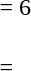<table>
<tr>
<td><br></td>
<td><br> = 6</td>
</tr>
<tr>
<td><br></td>
<td><br> = </td>
</tr>
</table>
